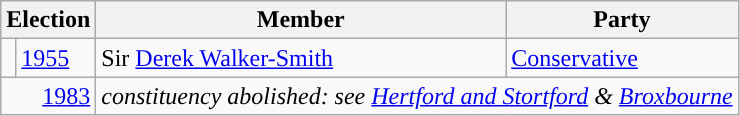<table class="wikitable">
<tr>
<th colspan="2">Election</th>
<th>Member</th>
<th>Party</th>
</tr>
<tr>
<td style="color:inherit;background-color: "></td>
<td><a href='#'>1955</a></td>
<td>Sir <a href='#'>Derek Walker-Smith</a></td>
<td><a href='#'>Conservative</a></td>
</tr>
<tr>
<td colspan="2" align="right"><a href='#'>1983</a></td>
<td colspan="2"><em>constituency abolished: see <a href='#'>Hertford and Stortford</a> & <a href='#'>Broxbourne</a></em></td>
</tr>
</table>
